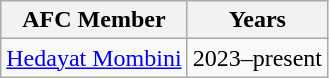<table class="wikitable">
<tr>
<th>AFC Member</th>
<th>Years</th>
</tr>
<tr>
<td> <a href='#'>Hedayat Mombini</a></td>
<td>2023–present</td>
</tr>
</table>
